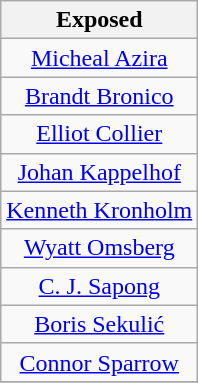<table class="wikitable" style="text-align:center">
<tr>
<th>Exposed</th>
</tr>
<tr>
<td><a href='#'>Micheal Azira</a></td>
</tr>
<tr>
<td><a href='#'>Brandt Bronico</a></td>
</tr>
<tr>
<td><a href='#'>Elliot Collier</a></td>
</tr>
<tr>
<td><a href='#'>Johan Kappelhof</a></td>
</tr>
<tr>
<td><a href='#'>Kenneth Kronholm</a></td>
</tr>
<tr>
<td><a href='#'>Wyatt Omsberg</a></td>
</tr>
<tr>
<td><a href='#'>C. J. Sapong</a></td>
</tr>
<tr>
<td><a href='#'>Boris Sekulić</a></td>
</tr>
<tr>
<td><a href='#'>Connor Sparrow</a></td>
</tr>
<tr>
</tr>
</table>
